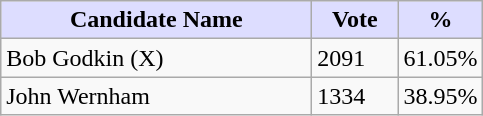<table class="wikitable sortable">
<tr>
<th style="background:#ddf; width:200px;">Candidate Name</th>
<th style="background:#ddf; width:50px;">Vote</th>
<th style="background:#ddf; width:30px;">%</th>
</tr>
<tr>
<td>Bob Godkin (X)</td>
<td>2091</td>
<td>61.05%</td>
</tr>
<tr>
<td>John Wernham</td>
<td>1334</td>
<td>38.95%</td>
</tr>
</table>
